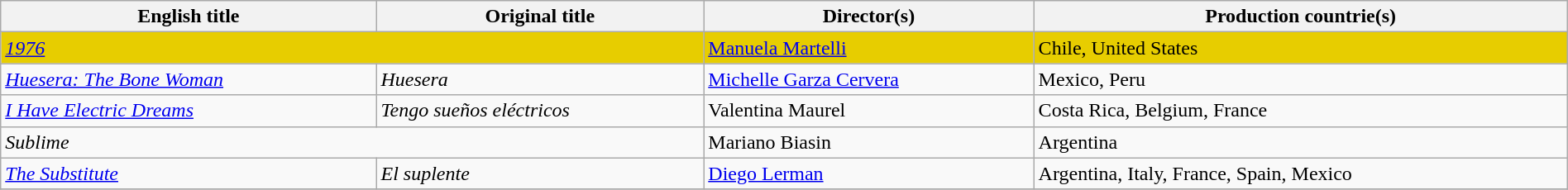<table class="sortable wikitable" style="width:100%; margin-bottom:4px" cellpadding="5">
<tr>
<th scope="col">English title</th>
<th scope="col">Original title</th>
<th scope="col">Director(s)</th>
<th scope="col">Production countrie(s)</th>
</tr>
<tr style="background:#E7CD00;">
<td colspan="2"><em><a href='#'>1976</a></em></td>
<td><a href='#'>Manuela Martelli</a></td>
<td>Chile, United States</td>
</tr>
<tr>
<td><em><a href='#'>Huesera: The Bone Woman</a></em></td>
<td><em>Huesera</em></td>
<td><a href='#'>Michelle Garza Cervera</a></td>
<td>Mexico, Peru</td>
</tr>
<tr>
<td><em><a href='#'>I Have Electric Dreams</a></em></td>
<td><em>Tengo sueños eléctricos</em></td>
<td>Valentina Maurel</td>
<td>Costa Rica, Belgium, France</td>
</tr>
<tr>
<td colspan="2"><em>Sublime</em></td>
<td>Mariano Biasin</td>
<td>Argentina</td>
</tr>
<tr>
<td><em><a href='#'>The Substitute</a></em></td>
<td><em>El suplente</em></td>
<td><a href='#'>Diego Lerman</a></td>
<td>Argentina, Italy, France, Spain, Mexico</td>
</tr>
<tr>
</tr>
</table>
